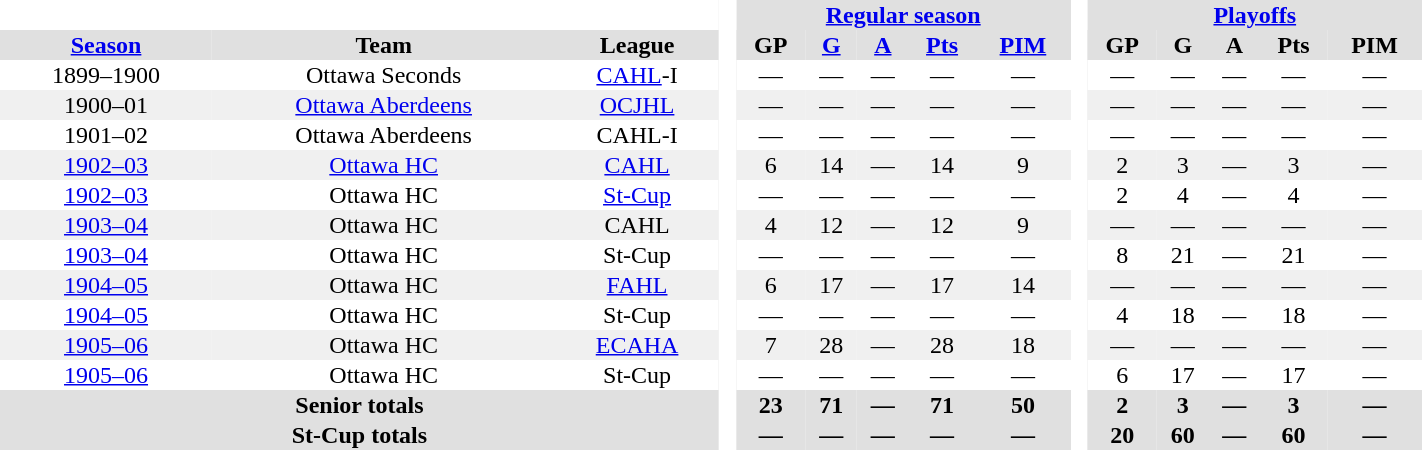<table BORDER="0" CELLPADDING="1" CELLSPACING="0" width="75%" style="text-align:center">
<tr bgcolor="#e0e0e0">
<th colspan="3" bgcolor="#ffffff"></th>
<th rowspan="99" bgcolor="#ffffff"> </th>
<th colspan="5"><a href='#'>Regular season</a></th>
<th rowspan="99" bgcolor="#ffffff"> </th>
<th colspan="5"><a href='#'>Playoffs</a></th>
</tr>
<tr bgcolor="#e0e0e0">
<th><a href='#'>Season</a></th>
<th>Team</th>
<th>League</th>
<th>GP</th>
<th><a href='#'>G</a></th>
<th><a href='#'>A</a></th>
<th><a href='#'>Pts</a></th>
<th><a href='#'>PIM</a></th>
<th>GP</th>
<th>G</th>
<th>A</th>
<th>Pts</th>
<th>PIM</th>
</tr>
<tr>
<td>1899–1900</td>
<td>Ottawa Seconds</td>
<td><a href='#'>CAHL</a>-I</td>
<td>—</td>
<td>—</td>
<td>—</td>
<td>—</td>
<td>—</td>
<td>—</td>
<td>—</td>
<td>—</td>
<td>—</td>
<td>—</td>
</tr>
<tr bgcolor="#f0f0f0">
<td>1900–01</td>
<td><a href='#'>Ottawa Aberdeens</a></td>
<td><a href='#'>OCJHL</a></td>
<td>—</td>
<td>—</td>
<td>—</td>
<td>—</td>
<td>—</td>
<td>—</td>
<td>—</td>
<td>—</td>
<td>—</td>
<td>—</td>
</tr>
<tr>
<td>1901–02</td>
<td>Ottawa Aberdeens</td>
<td>CAHL-I</td>
<td>—</td>
<td>—</td>
<td>—</td>
<td>—</td>
<td>—</td>
<td>—</td>
<td>—</td>
<td>—</td>
<td>—</td>
<td>—</td>
</tr>
<tr bgcolor="#f0f0f0">
<td><a href='#'>1902–03</a></td>
<td><a href='#'>Ottawa HC</a></td>
<td><a href='#'>CAHL</a></td>
<td>6</td>
<td>14</td>
<td>—</td>
<td>14</td>
<td>9</td>
<td>2</td>
<td>3</td>
<td>—</td>
<td>3</td>
<td>—</td>
</tr>
<tr>
<td><a href='#'>1902–03</a></td>
<td>Ottawa HC</td>
<td><a href='#'>St-Cup</a></td>
<td>—</td>
<td>—</td>
<td>—</td>
<td>—</td>
<td>—</td>
<td>2</td>
<td>4</td>
<td>—</td>
<td>4</td>
<td>—</td>
</tr>
<tr bgcolor="#f0f0f0">
<td><a href='#'>1903–04</a></td>
<td>Ottawa HC</td>
<td>CAHL</td>
<td>4</td>
<td>12</td>
<td>—</td>
<td>12</td>
<td>9</td>
<td>—</td>
<td>—</td>
<td>—</td>
<td>—</td>
<td>—</td>
</tr>
<tr>
<td><a href='#'>1903–04</a></td>
<td>Ottawa HC</td>
<td>St-Cup</td>
<td>—</td>
<td>—</td>
<td>—</td>
<td>—</td>
<td>—</td>
<td>8</td>
<td>21</td>
<td>—</td>
<td>21</td>
<td>—</td>
</tr>
<tr bgcolor="#f0f0f0">
<td><a href='#'>1904–05</a></td>
<td>Ottawa HC</td>
<td><a href='#'>FAHL</a></td>
<td>6</td>
<td>17</td>
<td>—</td>
<td>17</td>
<td>14</td>
<td>—</td>
<td>—</td>
<td>—</td>
<td>—</td>
<td>—</td>
</tr>
<tr>
<td><a href='#'>1904–05</a></td>
<td>Ottawa HC</td>
<td>St-Cup</td>
<td>—</td>
<td>—</td>
<td>—</td>
<td>—</td>
<td>—</td>
<td>4</td>
<td>18</td>
<td>—</td>
<td>18</td>
<td>—</td>
</tr>
<tr bgcolor="#f0f0f0">
<td><a href='#'>1905–06</a></td>
<td>Ottawa HC</td>
<td><a href='#'>ECAHA</a></td>
<td>7</td>
<td>28</td>
<td>—</td>
<td>28</td>
<td>18</td>
<td>—</td>
<td>—</td>
<td>—</td>
<td>—</td>
<td>—</td>
</tr>
<tr>
<td><a href='#'>1905–06</a></td>
<td>Ottawa HC</td>
<td>St-Cup</td>
<td>—</td>
<td>—</td>
<td>—</td>
<td>—</td>
<td>—</td>
<td>6</td>
<td>17</td>
<td>—</td>
<td>17</td>
<td>—</td>
</tr>
<tr bgcolor="#e0e0e0">
<th colspan="3">Senior totals</th>
<th>23</th>
<th>71</th>
<th>—</th>
<th>71</th>
<th>50</th>
<th>2</th>
<th>3</th>
<th>—</th>
<th>3</th>
<th>—</th>
</tr>
<tr bgcolor="#e0e0e0">
<th colspan="3">St-Cup totals</th>
<th>—</th>
<th>—</th>
<th>—</th>
<th>—</th>
<th>—</th>
<th>20</th>
<th>60</th>
<th>—</th>
<th>60</th>
<th>—</th>
</tr>
</table>
